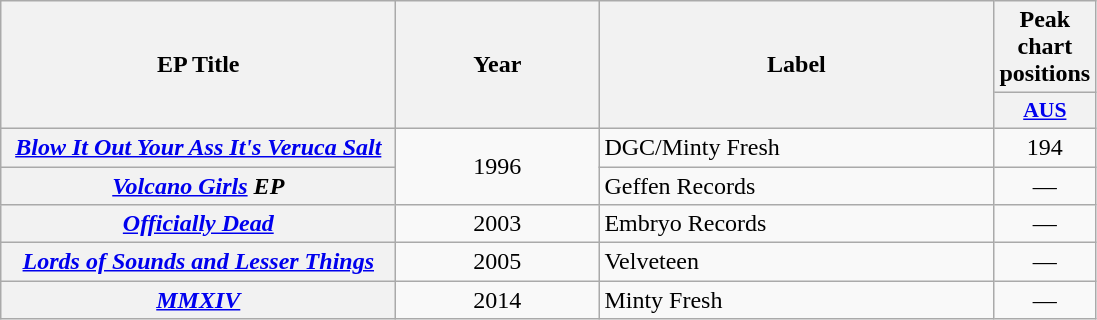<table class="wikitable plainrowheaders" style="text-align:center; border:1">
<tr>
<th scope="col" rowspan="2" style="width:16em;">EP Title</th>
<th scope="col" rowspan="2" style="width:8em;">Year</th>
<th scope="col" rowspan="2" style="width:16em;">Label</th>
<th scope="col" colspan="2" style="width:3em;">Peak chart positions</th>
</tr>
<tr>
<th scope="col" style="width:3em;font-size:90%;"><a href='#'>AUS</a><br></th>
</tr>
<tr>
<th scope="row"><em><a href='#'>Blow It Out Your Ass It's Veruca Salt</a></em></th>
<td rowspan="2">1996</td>
<td style="text-align:left;">DGC/Minty Fresh</td>
<td style="text-align:center;">194</td>
</tr>
<tr>
<th scope="row"><em><a href='#'>Volcano Girls</a> EP</em></th>
<td style="text-align:left;">Geffen Records</td>
<td style="text-align:center;">—</td>
</tr>
<tr>
<th scope="row"><em><a href='#'>Officially Dead</a></em></th>
<td>2003</td>
<td style="text-align:left;">Embryo Records</td>
<td style="text-align:center;">—</td>
</tr>
<tr>
<th scope="row"><em><a href='#'>Lords of Sounds and Lesser Things</a></em></th>
<td>2005</td>
<td style="text-align:left;">Velveteen</td>
<td style="text-align:center;">—</td>
</tr>
<tr>
<th scope="row"><em><a href='#'>MMXIV</a></em></th>
<td>2014</td>
<td style="text-align:left;">Minty Fresh</td>
<td style="text-align:center;">—</td>
</tr>
</table>
